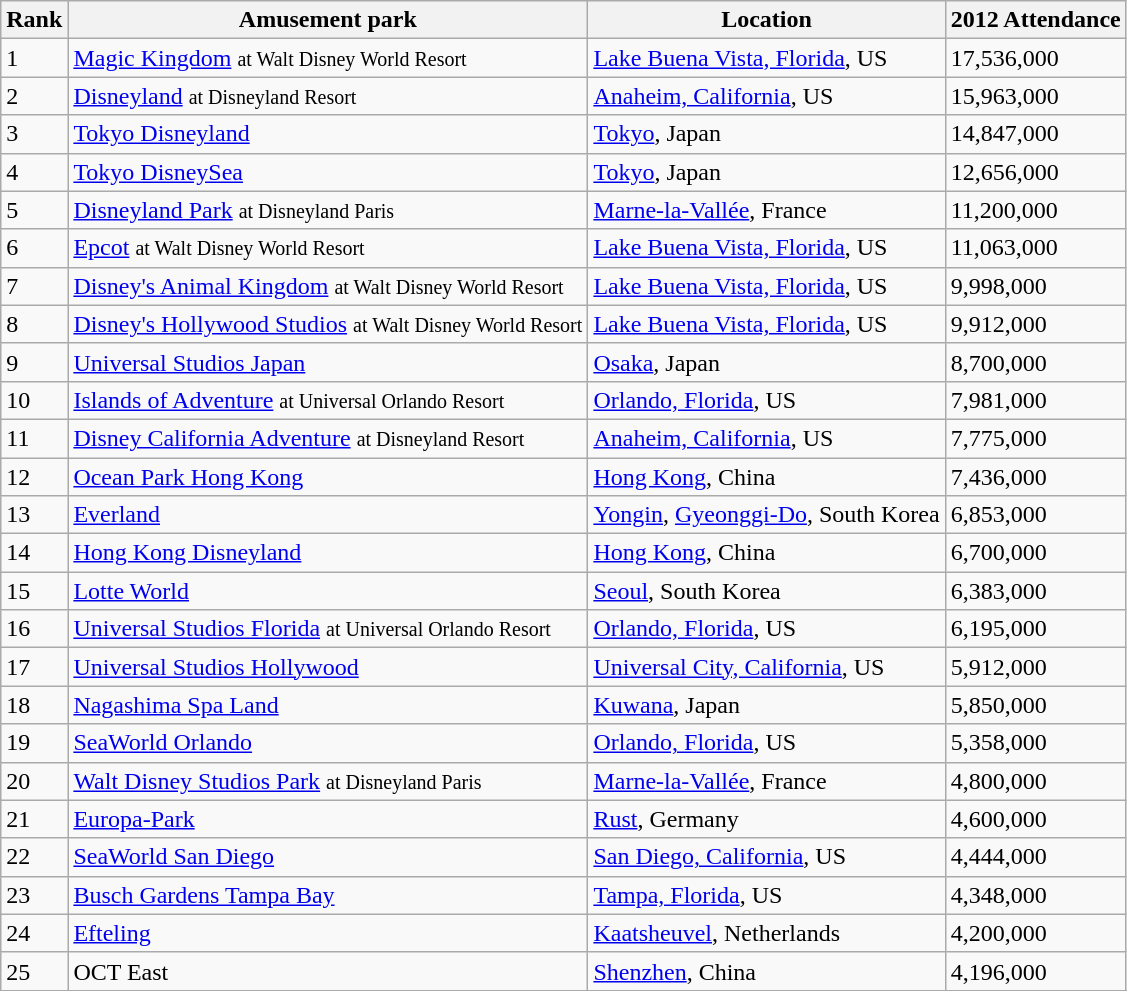<table class="wikitable sortable">
<tr>
<th>Rank</th>
<th>Amusement park</th>
<th>Location</th>
<th>2012 Attendance</th>
</tr>
<tr>
<td>1</td>
<td><a href='#'>Magic Kingdom</a> <small>at Walt Disney World Resort</small></td>
<td><a href='#'>Lake Buena Vista, Florida</a>, US</td>
<td>17,536,000</td>
</tr>
<tr>
<td>2</td>
<td><a href='#'>Disneyland</a> <small>at Disneyland Resort</small></td>
<td><a href='#'>Anaheim, California</a>, US</td>
<td>15,963,000</td>
</tr>
<tr>
<td>3</td>
<td><a href='#'>Tokyo Disneyland</a></td>
<td><a href='#'>Tokyo</a>, Japan</td>
<td>14,847,000</td>
</tr>
<tr>
<td>4</td>
<td><a href='#'>Tokyo DisneySea</a></td>
<td><a href='#'>Tokyo</a>, Japan</td>
<td>12,656,000</td>
</tr>
<tr>
<td>5</td>
<td><a href='#'>Disneyland Park</a> <small>at Disneyland Paris</small></td>
<td><a href='#'>Marne-la-Vallée</a>, France</td>
<td>11,200,000</td>
</tr>
<tr>
<td>6</td>
<td><a href='#'>Epcot</a> <small>at Walt Disney World Resort</small></td>
<td><a href='#'>Lake Buena Vista, Florida</a>, US</td>
<td>11,063,000</td>
</tr>
<tr>
<td>7</td>
<td><a href='#'>Disney's Animal Kingdom</a> <small>at Walt Disney World Resort</small></td>
<td><a href='#'>Lake Buena Vista, Florida</a>, US</td>
<td>9,998,000</td>
</tr>
<tr>
<td>8</td>
<td><a href='#'>Disney's Hollywood Studios</a> <small>at Walt Disney World Resort</small></td>
<td><a href='#'>Lake Buena Vista, Florida</a>, US</td>
<td>9,912,000</td>
</tr>
<tr>
<td>9</td>
<td><a href='#'>Universal Studios Japan</a></td>
<td><a href='#'>Osaka</a>, Japan</td>
<td>8,700,000</td>
</tr>
<tr>
<td>10</td>
<td><a href='#'>Islands of Adventure</a> <small>at Universal Orlando Resort</small></td>
<td><a href='#'>Orlando, Florida</a>, US</td>
<td>7,981,000</td>
</tr>
<tr>
<td>11</td>
<td><a href='#'>Disney California Adventure</a> <small>at Disneyland Resort</small></td>
<td><a href='#'>Anaheim, California</a>, US</td>
<td>7,775,000</td>
</tr>
<tr>
<td>12</td>
<td><a href='#'>Ocean Park Hong Kong</a></td>
<td><a href='#'>Hong Kong</a>, China</td>
<td>7,436,000</td>
</tr>
<tr>
<td>13</td>
<td><a href='#'>Everland</a></td>
<td><a href='#'>Yongin</a>, <a href='#'>Gyeonggi-Do</a>, South Korea</td>
<td>6,853,000</td>
</tr>
<tr>
<td>14</td>
<td><a href='#'>Hong Kong Disneyland</a></td>
<td><a href='#'>Hong Kong</a>, China</td>
<td>6,700,000</td>
</tr>
<tr>
<td>15</td>
<td><a href='#'>Lotte World</a></td>
<td><a href='#'>Seoul</a>, South Korea</td>
<td>6,383,000</td>
</tr>
<tr>
<td>16</td>
<td><a href='#'>Universal Studios Florida</a> <small>at Universal Orlando Resort</small></td>
<td><a href='#'>Orlando, Florida</a>, US</td>
<td>6,195,000</td>
</tr>
<tr>
<td>17</td>
<td><a href='#'>Universal Studios Hollywood</a></td>
<td><a href='#'>Universal City, California</a>, US</td>
<td>5,912,000</td>
</tr>
<tr>
<td>18</td>
<td><a href='#'>Nagashima Spa Land</a></td>
<td><a href='#'>Kuwana</a>, Japan</td>
<td>5,850,000</td>
</tr>
<tr>
<td>19</td>
<td><a href='#'>SeaWorld Orlando</a></td>
<td><a href='#'>Orlando, Florida</a>, US</td>
<td>5,358,000</td>
</tr>
<tr>
<td>20</td>
<td><a href='#'>Walt Disney Studios Park</a> <small>at Disneyland Paris</small></td>
<td><a href='#'>Marne-la-Vallée</a>, France</td>
<td>4,800,000</td>
</tr>
<tr>
<td>21</td>
<td><a href='#'>Europa-Park</a></td>
<td><a href='#'>Rust</a>, Germany</td>
<td>4,600,000</td>
</tr>
<tr>
<td>22</td>
<td><a href='#'>SeaWorld San Diego</a></td>
<td><a href='#'>San Diego, California</a>, US</td>
<td>4,444,000</td>
</tr>
<tr>
<td>23</td>
<td><a href='#'>Busch Gardens Tampa Bay</a></td>
<td><a href='#'>Tampa, Florida</a>, US</td>
<td>4,348,000</td>
</tr>
<tr>
<td>24</td>
<td><a href='#'>Efteling</a></td>
<td><a href='#'>Kaatsheuvel</a>, Netherlands</td>
<td>4,200,000</td>
</tr>
<tr>
<td>25</td>
<td>OCT East</td>
<td><a href='#'>Shenzhen</a>, China</td>
<td>4,196,000</td>
</tr>
<tr>
</tr>
</table>
